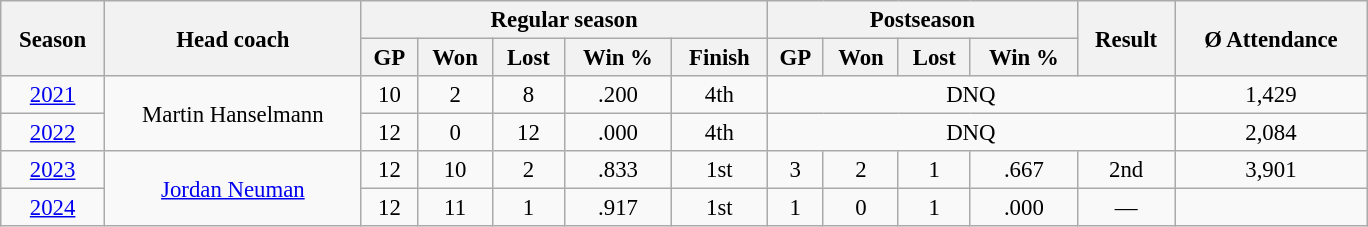<table class="wikitable" style="font-size: 95%; text-align:center; width:60em">
<tr>
<th rowspan="2">Season</th>
<th rowspan="2">Head coach</th>
<th colspan="5">Regular season</th>
<th colspan="4">Postseason</th>
<th rowspan="2">Result</th>
<th rowspan="2">Ø Attendance</th>
</tr>
<tr>
<th>GP</th>
<th>Won</th>
<th>Lost</th>
<th>Win %</th>
<th>Finish</th>
<th>GP</th>
<th>Won</th>
<th>Lost</th>
<th>Win %</th>
</tr>
<tr>
<td><a href='#'>2021</a></td>
<td rowspan="2">Martin Hanselmann</td>
<td>10</td>
<td>2</td>
<td>8</td>
<td>.200</td>
<td>4th </td>
<td colspan="5">DNQ</td>
<td>1,429</td>
</tr>
<tr>
<td><a href='#'>2022</a></td>
<td>12</td>
<td>0</td>
<td>12</td>
<td>.000</td>
<td>4th </td>
<td colspan="5">DNQ</td>
<td>2,084</td>
</tr>
<tr>
<td><a href='#'>2023</a></td>
<td rowspan="2"><a href='#'>Jordan Neuman</a></td>
<td>12</td>
<td>10</td>
<td>2</td>
<td>.833</td>
<td>1st </td>
<td>3</td>
<td>2</td>
<td>1</td>
<td>.667</td>
<td>2nd</td>
<td>3,901</td>
</tr>
<tr>
<td><a href='#'>2024</a></td>
<td>12</td>
<td>11</td>
<td>1</td>
<td>.917</td>
<td>1st </td>
<td>1</td>
<td>0</td>
<td>1</td>
<td>.000</td>
<td>—</td>
</tr>
</table>
